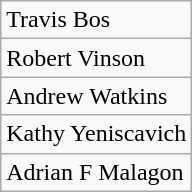<table class="wikitable">
<tr>
<td>Travis Bos</td>
</tr>
<tr>
<td>Robert Vinson</td>
</tr>
<tr>
<td>Andrew Watkins</td>
</tr>
<tr>
<td>Kathy Yeniscavich</td>
</tr>
<tr>
<td>Adrian F Malagon</td>
</tr>
</table>
